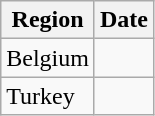<table class="wikitable">
<tr>
<th>Region</th>
<th>Date</th>
</tr>
<tr>
<td>Belgium</td>
<td></td>
</tr>
<tr>
<td>Turkey</td>
<td></td>
</tr>
</table>
